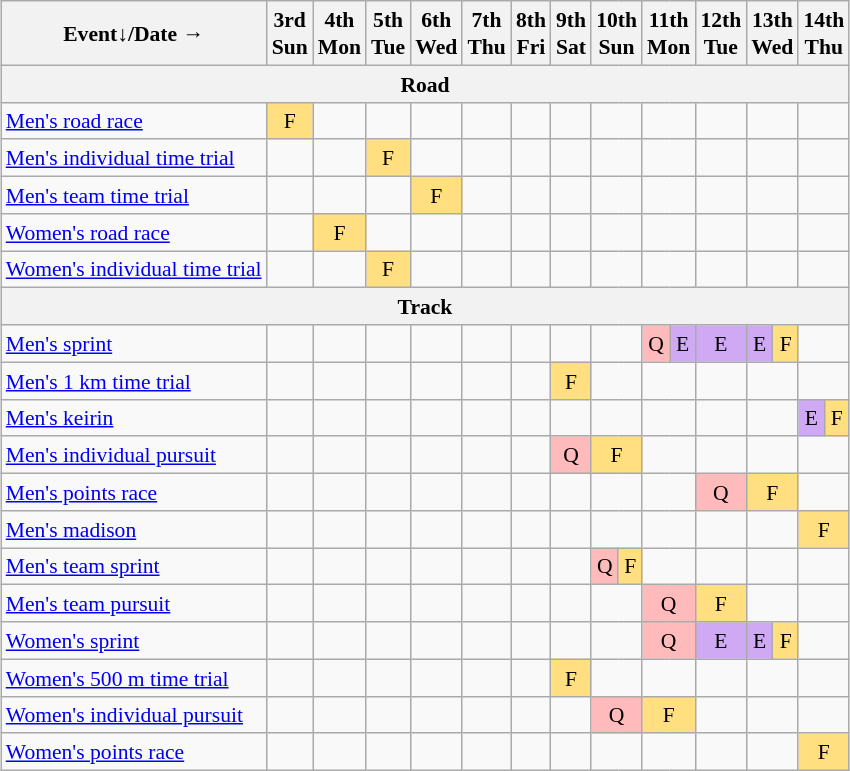<table class="wikitable" style="margin:0.5em auto; font-size:90%; line-height:1.25em; text-align:center;">
<tr>
<th>Event↓/Date →</th>
<th>3rd<br>Sun</th>
<th>4th<br>Mon</th>
<th>5th<br>Tue</th>
<th>6th<br>Wed</th>
<th>7th<br>Thu</th>
<th>8th<br>Fri</th>
<th>9th<br>Sat</th>
<th colspan=2>10th<br>Sun</th>
<th colspan=2>11th<br>Mon</th>
<th>12th<br>Tue</th>
<th colspan=2>13th<br>Wed</th>
<th colspan=2>14th<br>Thu</th>
</tr>
<tr>
<th colspan=18>Road</th>
</tr>
<tr>
<td align="left"><a href='#'>Men's road race</a></td>
<td bgcolor="#FFDF80">F</td>
<td></td>
<td></td>
<td></td>
<td></td>
<td></td>
<td></td>
<td colspan=2></td>
<td colspan=2></td>
<td></td>
<td colspan=2></td>
<td colspan=2></td>
</tr>
<tr>
<td align="left"><a href='#'>Men's individual time trial</a></td>
<td></td>
<td></td>
<td bgcolor="#FFDF80">F</td>
<td></td>
<td></td>
<td></td>
<td></td>
<td colspan=2></td>
<td colspan=2></td>
<td></td>
<td colspan=2></td>
<td colspan=2></td>
</tr>
<tr>
<td align="left"><a href='#'>Men's team time trial</a></td>
<td></td>
<td></td>
<td></td>
<td bgcolor="#FFDF80">F</td>
<td></td>
<td></td>
<td></td>
<td colspan=2></td>
<td colspan=2></td>
<td></td>
<td colspan=2></td>
<td colspan=2></td>
</tr>
<tr>
<td align="left"><a href='#'>Women's road race</a></td>
<td></td>
<td bgcolor="#FFDF80">F</td>
<td></td>
<td></td>
<td></td>
<td></td>
<td></td>
<td colspan=2></td>
<td colspan=2></td>
<td></td>
<td colspan=2></td>
<td colspan=2></td>
</tr>
<tr>
<td align="left"><a href='#'>Women's individual time trial</a></td>
<td></td>
<td></td>
<td bgcolor="#FFDF80">F</td>
<td></td>
<td></td>
<td></td>
<td></td>
<td colspan=2></td>
<td colspan=2></td>
<td></td>
<td colspan=2></td>
<td colspan=2></td>
</tr>
<tr>
<th colspan=18>Track</th>
</tr>
<tr>
<td align="left"><a href='#'>Men's sprint</a></td>
<td></td>
<td></td>
<td></td>
<td></td>
<td></td>
<td></td>
<td></td>
<td colspan=2></td>
<td bgcolor="#FFBBBB">Q</td>
<td bgcolor="#D0A9F5">E</td>
<td bgcolor="#D0A9F5">E</td>
<td bgcolor="#D0A9F5">E</td>
<td bgcolor="#FFDF80">F</td>
<td colspan=2></td>
</tr>
<tr>
<td align="left"><a href='#'>Men's 1 km time trial</a></td>
<td></td>
<td></td>
<td></td>
<td></td>
<td></td>
<td></td>
<td bgcolor="#FFDF80">F</td>
<td colspan=2></td>
<td colspan=2></td>
<td></td>
<td colspan=2></td>
<td colspan=2></td>
</tr>
<tr>
<td align="left"><a href='#'>Men's keirin</a></td>
<td></td>
<td></td>
<td></td>
<td></td>
<td></td>
<td></td>
<td></td>
<td colspan=2></td>
<td colspan=2></td>
<td></td>
<td colspan=2></td>
<td bgcolor="#D0A9F5">E</td>
<td bgcolor="#FFDF80">F</td>
</tr>
<tr>
<td align="left"><a href='#'>Men's individual pursuit</a></td>
<td></td>
<td></td>
<td></td>
<td></td>
<td></td>
<td></td>
<td bgcolor="#FFBBBB">Q</td>
<td colspan=2 bgcolor="#FFDF80">F</td>
<td colspan=2></td>
<td></td>
<td colspan=2></td>
<td colspan=2></td>
</tr>
<tr>
<td align="left"><a href='#'>Men's points race</a></td>
<td></td>
<td></td>
<td></td>
<td></td>
<td></td>
<td></td>
<td></td>
<td colspan=2></td>
<td colspan=2></td>
<td bgcolor="#FFBBBB">Q</td>
<td colspan=2 bgcolor="#FFDF80">F</td>
<td colspan=2></td>
</tr>
<tr>
<td align="left"><a href='#'>Men's madison</a></td>
<td></td>
<td></td>
<td></td>
<td></td>
<td></td>
<td></td>
<td></td>
<td colspan=2></td>
<td colspan=2></td>
<td></td>
<td colspan=2></td>
<td colspan=3 bgcolor="#FFDF80">F</td>
</tr>
<tr>
<td align="left"><a href='#'>Men's team sprint</a></td>
<td></td>
<td></td>
<td></td>
<td></td>
<td></td>
<td></td>
<td></td>
<td bgcolor="#FFBBBB">Q</td>
<td bgcolor="#FFDF80">F</td>
<td colspan=2></td>
<td></td>
<td colspan=2></td>
<td colspan=2></td>
</tr>
<tr>
<td align="left"><a href='#'>Men's team pursuit</a></td>
<td></td>
<td></td>
<td></td>
<td></td>
<td></td>
<td></td>
<td></td>
<td colspan=2></td>
<td colspan=2 bgcolor="#FFBBBB">Q</td>
<td bgcolor="#FFDF80">F</td>
<td colspan=2></td>
<td colspan=2></td>
</tr>
<tr>
<td align="left"><a href='#'>Women's sprint</a></td>
<td></td>
<td></td>
<td></td>
<td></td>
<td></td>
<td></td>
<td></td>
<td colspan=2></td>
<td colspan=2 bgcolor="#FFBBBB">Q</td>
<td bgcolor="#D0A9F5">E</td>
<td bgcolor="#D0A9F5">E</td>
<td bgcolor="#FFDF80">F</td>
<td colspan=2></td>
</tr>
<tr>
<td align="left"><a href='#'>Women's 500 m time trial</a></td>
<td></td>
<td></td>
<td></td>
<td></td>
<td></td>
<td></td>
<td bgcolor="#FFDF80">F</td>
<td colspan=2></td>
<td colspan=2></td>
<td></td>
<td colspan=2></td>
<td colspan=2></td>
</tr>
<tr>
<td align="left"><a href='#'>Women's individual pursuit</a></td>
<td></td>
<td></td>
<td></td>
<td></td>
<td></td>
<td></td>
<td></td>
<td colspan=2 bgcolor="#FFBBBB">Q</td>
<td colspan=2 bgcolor="#FFDF80">F</td>
<td></td>
<td colspan=2></td>
<td colspan=2></td>
</tr>
<tr>
<td align="left"><a href='#'>Women's points race</a></td>
<td></td>
<td></td>
<td></td>
<td></td>
<td></td>
<td></td>
<td></td>
<td colspan=2></td>
<td colspan=2></td>
<td></td>
<td colspan=2></td>
<td colspan=3 bgcolor="#FFDF80">F</td>
</tr>
</table>
